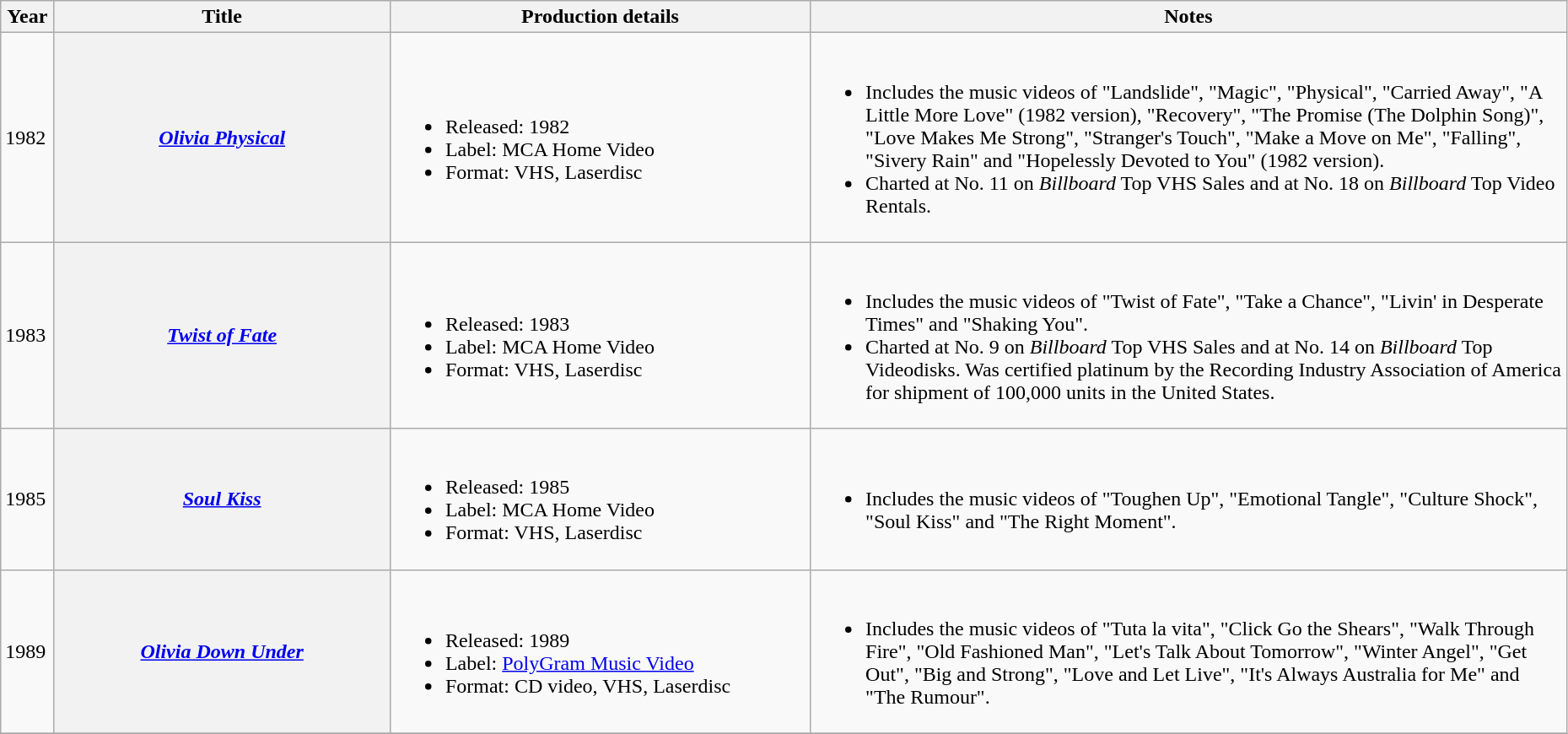<table class="wikitable plainrowheaders" width=98%>
<tr>
<th scope="col" width=3%>Year</th>
<th scope="col" width=20%>Title</th>
<th scope="col" width=25%>Production details</th>
<th scope="col" width=45%>Notes</th>
</tr>
<tr>
<td>1982</td>
<th scope="row"><em><a href='#'>Olivia Physical</a></em></th>
<td><br><ul><li>Released: 1982</li><li>Label: MCA Home Video</li><li>Format: VHS, Laserdisc</li></ul></td>
<td><br><ul><li>Includes the music videos of "Landslide", "Magic", "Physical", "Carried Away", "A Little More Love" (1982 version), "Recovery", "The Promise (The Dolphin Song)", "Love Makes Me Strong", "Stranger's Touch", "Make a Move on Me", "Falling", "Sivery Rain" and "Hopelessly Devoted to You" (1982 version).</li><li>Charted at No. 11 on <em>Billboard</em> Top VHS Sales and at No. 18 on <em>Billboard</em> Top Video Rentals.</li></ul></td>
</tr>
<tr>
<td>1983</td>
<th scope="row"><em><a href='#'>Twist of Fate</a></em></th>
<td><br><ul><li>Released: 1983</li><li>Label: MCA Home Video</li><li>Format: VHS, Laserdisc</li></ul></td>
<td><br><ul><li>Includes the music videos of "Twist of Fate", "Take a Chance", "Livin' in Desperate Times" and "Shaking You".</li><li>Charted at No. 9 on <em>Billboard</em> Top VHS Sales and at No. 14 on <em>Billboard</em> Top Videodisks. Was certified platinum by the Recording Industry Association of America for shipment of 100,000 units in the United States.</li></ul></td>
</tr>
<tr>
<td>1985</td>
<th scope="row"><em><a href='#'>Soul Kiss</a></em></th>
<td><br><ul><li>Released: 1985</li><li>Label: MCA Home Video</li><li>Format: VHS, Laserdisc</li></ul></td>
<td><br><ul><li>Includes the music videos of "Toughen Up", "Emotional Tangle", "Culture Shock", "Soul Kiss" and "The Right Moment".</li></ul></td>
</tr>
<tr>
<td>1989</td>
<th scope="row"><em><a href='#'>Olivia Down Under</a></em></th>
<td><br><ul><li>Released: 1989</li><li>Label: <a href='#'>PolyGram Music Video</a></li><li>Format: CD video, VHS, Laserdisc</li></ul></td>
<td><br><ul><li>Includes the music videos of "Tuta la vita", "Click Go the Shears", "Walk Through Fire", "Old Fashioned Man", "Let's Talk About Tomorrow", "Winter Angel", "Get Out", "Big and Strong", "Love and Let Live", "It's Always Australia for Me" and "The Rumour".</li></ul></td>
</tr>
<tr>
</tr>
</table>
